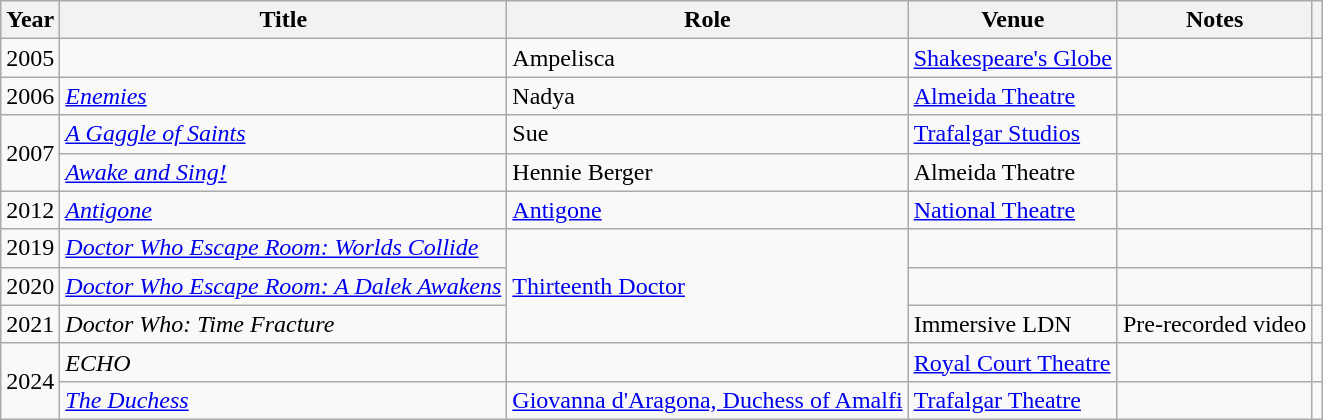<table class="wikitable sortable">
<tr>
<th>Year</th>
<th>Title</th>
<th>Role</th>
<th>Venue</th>
<th class="unsortable">Notes</th>
<th class="unsortable"></th>
</tr>
<tr>
<td>2005</td>
<td><em></em></td>
<td>Ampelisca</td>
<td><a href='#'>Shakespeare's Globe</a></td>
<td></td>
<td style = "text-align: center;"></td>
</tr>
<tr>
<td>2006</td>
<td><em><a href='#'>Enemies</a></em></td>
<td>Nadya</td>
<td><a href='#'>Almeida Theatre</a></td>
<td></td>
<td style = "text-align: center;"></td>
</tr>
<tr>
<td rowspan=2>2007</td>
<td><em><a href='#'>A Gaggle of Saints</a></em></td>
<td>Sue</td>
<td><a href='#'>Trafalgar Studios</a></td>
<td></td>
<td style = "text-align: center;"></td>
</tr>
<tr>
<td><em><a href='#'>Awake and Sing!</a></em></td>
<td>Hennie Berger</td>
<td>Almeida Theatre</td>
<td></td>
<td style = "text-align: center;"></td>
</tr>
<tr>
<td>2012</td>
<td><em><a href='#'>Antigone</a></em></td>
<td><a href='#'>Antigone</a></td>
<td><a href='#'>National Theatre</a></td>
<td></td>
<td style = "text-align: center;"></td>
</tr>
<tr>
<td>2019</td>
<td><em><a href='#'>Doctor Who Escape Room: Worlds Collide</a></em></td>
<td rowspan="3"><a href='#'>Thirteenth Doctor</a></td>
<td></td>
<td></td>
<td></td>
</tr>
<tr>
<td>2020</td>
<td><em><a href='#'>Doctor Who Escape Room: A Dalek Awakens</a></em></td>
<td></td>
<td></td>
<td></td>
</tr>
<tr>
<td>2021</td>
<td><em>Doctor Who: Time Fracture</em></td>
<td>Immersive LDN</td>
<td>Pre-recorded video</td>
<td style = "text-align: center;"></td>
</tr>
<tr>
<td rowspan=2>2024</td>
<td><em>ECHO</em></td>
<td></td>
<td><a href='#'>Royal Court Theatre</a></td>
<td></td>
<td></td>
</tr>
<tr>
<td><em><a href='#'>The Duchess</a></em></td>
<td><a href='#'>Giovanna d'Aragona, Duchess of Amalfi</a></td>
<td><a href='#'>Trafalgar Theatre</a></td>
<td></td>
<td></td>
</tr>
</table>
